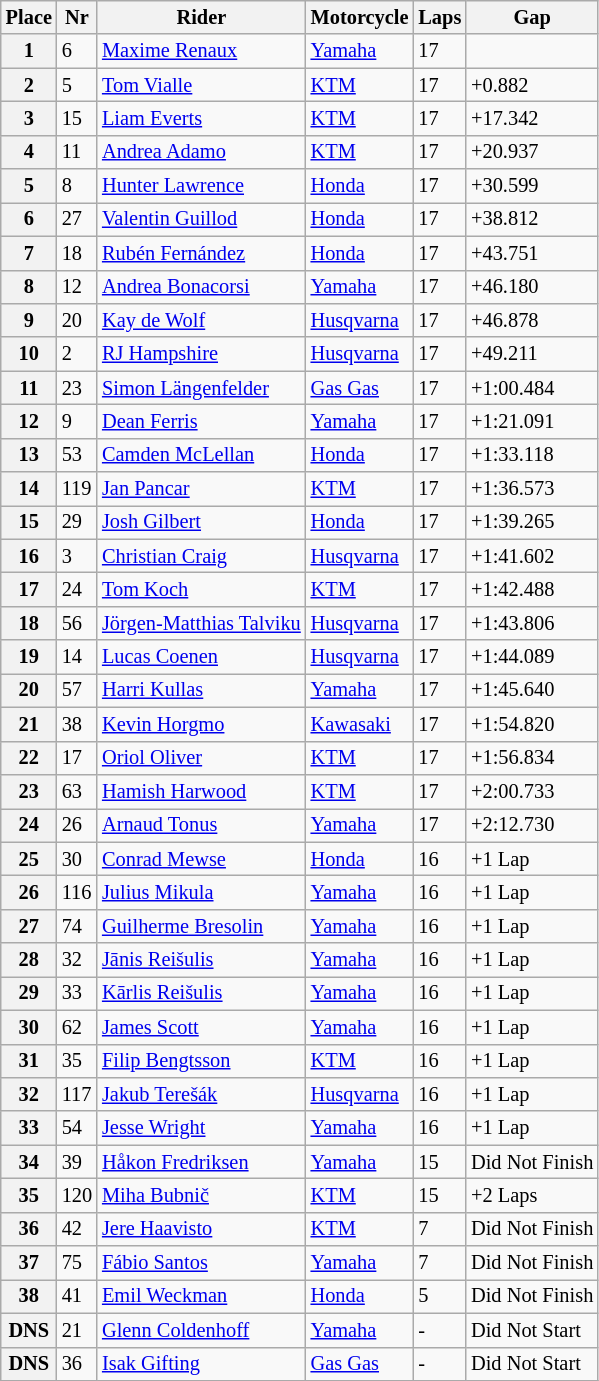<table class="wikitable" style="font-size: 85%">
<tr>
<th>Place</th>
<th>Nr</th>
<th>Rider</th>
<th>Motorcycle</th>
<th>Laps</th>
<th>Gap</th>
</tr>
<tr>
<th>1</th>
<td>6</td>
<td> <a href='#'>Maxime Renaux</a></td>
<td><a href='#'>Yamaha</a></td>
<td>17</td>
<td></td>
</tr>
<tr>
<th>2</th>
<td>5</td>
<td> <a href='#'>Tom Vialle</a></td>
<td><a href='#'>KTM</a></td>
<td>17</td>
<td>+0.882</td>
</tr>
<tr>
<th>3</th>
<td>15</td>
<td> <a href='#'>Liam Everts</a></td>
<td><a href='#'>KTM</a></td>
<td>17</td>
<td>+17.342</td>
</tr>
<tr>
<th>4</th>
<td>11</td>
<td> <a href='#'>Andrea Adamo</a></td>
<td><a href='#'>KTM</a></td>
<td>17</td>
<td>+20.937</td>
</tr>
<tr>
<th>5</th>
<td>8</td>
<td> <a href='#'>Hunter Lawrence</a></td>
<td><a href='#'>Honda</a></td>
<td>17</td>
<td>+30.599</td>
</tr>
<tr>
<th>6</th>
<td>27</td>
<td> <a href='#'>Valentin Guillod</a></td>
<td><a href='#'>Honda</a></td>
<td>17</td>
<td>+38.812</td>
</tr>
<tr>
<th>7</th>
<td>18</td>
<td> <a href='#'>Rubén Fernández</a></td>
<td><a href='#'>Honda</a></td>
<td>17</td>
<td>+43.751</td>
</tr>
<tr>
<th>8</th>
<td>12</td>
<td> <a href='#'>Andrea Bonacorsi</a></td>
<td><a href='#'>Yamaha</a></td>
<td>17</td>
<td>+46.180</td>
</tr>
<tr>
<th>9</th>
<td>20</td>
<td> <a href='#'>Kay de Wolf</a></td>
<td><a href='#'>Husqvarna</a></td>
<td>17</td>
<td>+46.878</td>
</tr>
<tr>
<th>10</th>
<td>2</td>
<td> <a href='#'>RJ Hampshire</a></td>
<td><a href='#'>Husqvarna</a></td>
<td>17</td>
<td>+49.211</td>
</tr>
<tr>
<th>11</th>
<td>23</td>
<td> <a href='#'>Simon Längenfelder</a></td>
<td><a href='#'>Gas Gas</a></td>
<td>17</td>
<td>+1:00.484</td>
</tr>
<tr>
<th>12</th>
<td>9</td>
<td> <a href='#'>Dean Ferris</a></td>
<td><a href='#'>Yamaha</a></td>
<td>17</td>
<td>+1:21.091</td>
</tr>
<tr>
<th>13</th>
<td>53</td>
<td> <a href='#'>Camden McLellan</a></td>
<td><a href='#'>Honda</a></td>
<td>17</td>
<td>+1:33.118</td>
</tr>
<tr>
<th>14</th>
<td>119</td>
<td> <a href='#'>Jan Pancar</a></td>
<td><a href='#'>KTM</a></td>
<td>17</td>
<td>+1:36.573</td>
</tr>
<tr>
<th>15</th>
<td>29</td>
<td> <a href='#'>Josh Gilbert</a></td>
<td><a href='#'>Honda</a></td>
<td>17</td>
<td>+1:39.265</td>
</tr>
<tr>
<th>16</th>
<td>3</td>
<td> <a href='#'>Christian Craig</a></td>
<td><a href='#'>Husqvarna</a></td>
<td>17</td>
<td>+1:41.602</td>
</tr>
<tr>
<th>17</th>
<td>24</td>
<td> <a href='#'>Tom Koch</a></td>
<td><a href='#'>KTM</a></td>
<td>17</td>
<td>+1:42.488</td>
</tr>
<tr>
<th>18</th>
<td>56</td>
<td> <a href='#'>Jörgen-Matthias Talviku</a></td>
<td><a href='#'>Husqvarna</a></td>
<td>17</td>
<td>+1:43.806</td>
</tr>
<tr>
<th>19</th>
<td>14</td>
<td> <a href='#'>Lucas Coenen</a></td>
<td><a href='#'>Husqvarna</a></td>
<td>17</td>
<td>+1:44.089</td>
</tr>
<tr>
<th>20</th>
<td>57</td>
<td> <a href='#'>Harri Kullas</a></td>
<td><a href='#'>Yamaha</a></td>
<td>17</td>
<td>+1:45.640</td>
</tr>
<tr>
<th>21</th>
<td>38</td>
<td> <a href='#'>Kevin Horgmo</a></td>
<td><a href='#'>Kawasaki</a></td>
<td>17</td>
<td>+1:54.820</td>
</tr>
<tr>
<th>22</th>
<td>17</td>
<td> <a href='#'>Oriol Oliver</a></td>
<td><a href='#'>KTM</a></td>
<td>17</td>
<td>+1:56.834</td>
</tr>
<tr>
<th>23</th>
<td>63</td>
<td> <a href='#'>Hamish Harwood</a></td>
<td><a href='#'>KTM</a></td>
<td>17</td>
<td>+2:00.733</td>
</tr>
<tr>
<th>24</th>
<td>26</td>
<td> <a href='#'>Arnaud Tonus</a></td>
<td><a href='#'>Yamaha</a></td>
<td>17</td>
<td>+2:12.730</td>
</tr>
<tr>
<th>25</th>
<td>30</td>
<td> <a href='#'>Conrad Mewse</a></td>
<td><a href='#'>Honda</a></td>
<td>16</td>
<td>+1 Lap</td>
</tr>
<tr>
<th>26</th>
<td>116</td>
<td> <a href='#'>Julius Mikula</a></td>
<td><a href='#'>Yamaha</a></td>
<td>16</td>
<td>+1 Lap</td>
</tr>
<tr>
<th>27</th>
<td>74</td>
<td> <a href='#'>Guilherme Bresolin</a></td>
<td><a href='#'>Yamaha</a></td>
<td>16</td>
<td>+1 Lap</td>
</tr>
<tr>
<th>28</th>
<td>32</td>
<td> <a href='#'>Jānis Reišulis</a></td>
<td><a href='#'>Yamaha</a></td>
<td>16</td>
<td>+1 Lap</td>
</tr>
<tr>
<th>29</th>
<td>33</td>
<td> <a href='#'>Kārlis Reišulis</a></td>
<td><a href='#'>Yamaha</a></td>
<td>16</td>
<td>+1 Lap</td>
</tr>
<tr>
<th>30</th>
<td>62</td>
<td> <a href='#'>James Scott</a></td>
<td><a href='#'>Yamaha</a></td>
<td>16</td>
<td>+1 Lap</td>
</tr>
<tr>
<th>31</th>
<td>35</td>
<td> <a href='#'>Filip Bengtsson</a></td>
<td><a href='#'>KTM</a></td>
<td>16</td>
<td>+1 Lap</td>
</tr>
<tr>
<th>32</th>
<td>117</td>
<td> <a href='#'>Jakub Terešák</a></td>
<td><a href='#'>Husqvarna</a></td>
<td>16</td>
<td>+1 Lap</td>
</tr>
<tr>
<th>33</th>
<td>54</td>
<td> <a href='#'>Jesse Wright</a></td>
<td><a href='#'>Yamaha</a></td>
<td>16</td>
<td>+1 Lap</td>
</tr>
<tr>
<th>34</th>
<td>39</td>
<td> <a href='#'>Håkon Fredriksen</a></td>
<td><a href='#'>Yamaha</a></td>
<td>15</td>
<td>Did Not Finish</td>
</tr>
<tr>
<th>35</th>
<td>120</td>
<td> <a href='#'>Miha Bubnič</a></td>
<td><a href='#'>KTM</a></td>
<td>15</td>
<td>+2 Laps</td>
</tr>
<tr>
<th>36</th>
<td>42</td>
<td> <a href='#'>Jere Haavisto</a></td>
<td><a href='#'>KTM</a></td>
<td>7</td>
<td>Did Not Finish</td>
</tr>
<tr>
<th>37</th>
<td>75</td>
<td> <a href='#'>Fábio Santos</a></td>
<td><a href='#'>Yamaha</a></td>
<td>7</td>
<td>Did Not Finish</td>
</tr>
<tr>
<th>38</th>
<td>41</td>
<td> <a href='#'>Emil Weckman</a></td>
<td><a href='#'>Honda</a></td>
<td>5</td>
<td>Did Not Finish</td>
</tr>
<tr>
<th>DNS</th>
<td>21</td>
<td> <a href='#'>Glenn Coldenhoff</a></td>
<td><a href='#'>Yamaha</a></td>
<td>-</td>
<td>Did Not Start</td>
</tr>
<tr>
<th>DNS</th>
<td>36</td>
<td> <a href='#'>Isak Gifting</a></td>
<td><a href='#'>Gas Gas</a></td>
<td>-</td>
<td>Did Not Start</td>
</tr>
<tr>
</tr>
</table>
